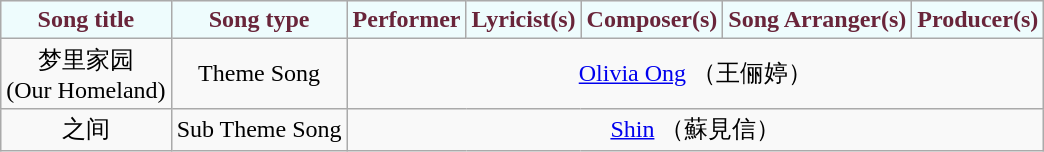<table class="wikitable" align=center>
<tr>
<th style="background:#eefcfd; color:#69253a">Song title</th>
<th style="background:#eefcfd; color:#69253a">Song type</th>
<th style="background:#eefcfd; color:#69253a">Performer</th>
<th style="background:#eefcfd; color:#69253a">Lyricist(s)</th>
<th style="background:#eefcfd; color:#69253a">Composer(s)</th>
<th style="background:#eefcfd; color:#69253a">Song Arranger(s)</th>
<th style="background:#eefcfd; color:#69253a">Producer(s)</th>
</tr>
<tr>
<td align="center">梦里家园 <br> (Our Homeland)</td>
<td align="center">Theme Song</td>
<td colspan=5 align="center"><a href='#'>Olivia Ong</a> （王俪婷）</td>
</tr>
<tr>
<td align="center">之间</td>
<td align="center">Sub Theme Song</td>
<td colspan=5 align="center"><a href='#'>Shin</a> （蘇見信）</td>
</tr>
</table>
